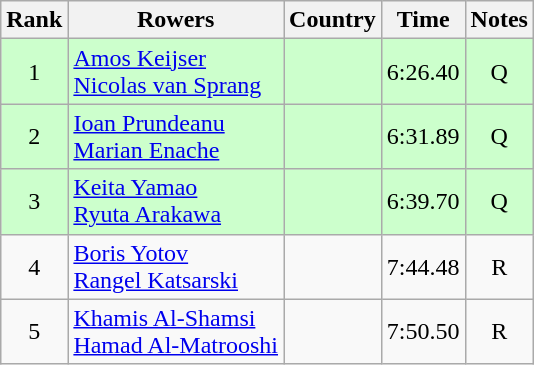<table class="wikitable" style="text-align:center">
<tr>
<th>Rank</th>
<th>Rowers</th>
<th>Country</th>
<th>Time</th>
<th>Notes</th>
</tr>
<tr bgcolor=ccffcc>
<td>1</td>
<td align="left"><a href='#'>Amos Keijser</a><br><a href='#'>Nicolas van Sprang</a></td>
<td align="left"></td>
<td>6:26.40</td>
<td>Q</td>
</tr>
<tr bgcolor=ccffcc>
<td>2</td>
<td align="left"><a href='#'>Ioan Prundeanu</a><br><a href='#'>Marian Enache</a></td>
<td align="left"></td>
<td>6:31.89</td>
<td>Q</td>
</tr>
<tr bgcolor=ccffcc>
<td>3</td>
<td align="left"><a href='#'>Keita Yamao</a><br><a href='#'>Ryuta Arakawa</a></td>
<td align="left"></td>
<td>6:39.70</td>
<td>Q</td>
</tr>
<tr>
<td>4</td>
<td align="left"><a href='#'>Boris Yotov</a><br><a href='#'>Rangel Katsarski</a></td>
<td align="left"></td>
<td>7:44.48</td>
<td>R</td>
</tr>
<tr>
<td>5</td>
<td align="left"><a href='#'>Khamis Al-Shamsi</a><br><a href='#'>Hamad Al-Matrooshi</a></td>
<td align="left"></td>
<td>7:50.50</td>
<td>R</td>
</tr>
</table>
